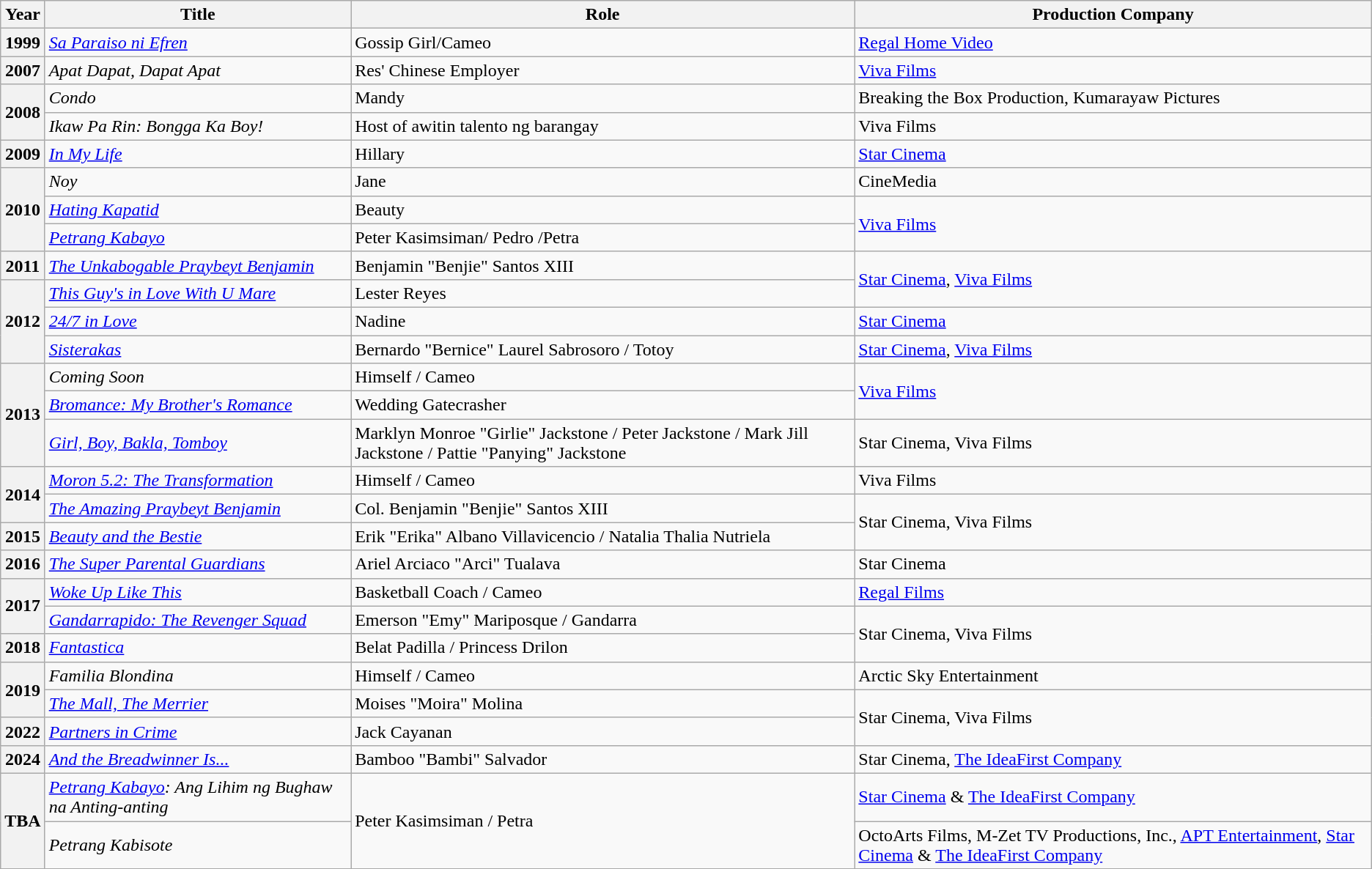<table class="wikitable sortable plainrowheaders">
<tr>
<th scope="col">Year</th>
<th scope="col">Title</th>
<th scope="col">Role</th>
<th scope="col">Production Company</th>
</tr>
<tr>
<th scope="row">1999</th>
<td><em><a href='#'>Sa Paraiso ni Efren</a></em></td>
<td>Gossip Girl/Cameo</td>
<td><a href='#'>Regal Home Video</a></td>
</tr>
<tr>
<th scope="row">2007</th>
<td><em>Apat Dapat, Dapat Apat</em></td>
<td>Res' Chinese Employer</td>
<td><a href='#'>Viva Films</a></td>
</tr>
<tr>
<th scope="row" rowspan="2">2008</th>
<td><em>Condo</em></td>
<td>Mandy</td>
<td>Breaking the Box Production, Kumarayaw Pictures</td>
</tr>
<tr>
<td><em>Ikaw Pa Rin: Bongga Ka Boy!</em></td>
<td>Host of awitin talento ng barangay</td>
<td>Viva Films</td>
</tr>
<tr>
<th scope="row">2009</th>
<td><em><a href='#'>In My Life</a></em></td>
<td>Hillary</td>
<td><a href='#'>Star Cinema</a></td>
</tr>
<tr>
<th scope="row" rowspan="3">2010</th>
<td><em>Noy</em></td>
<td>Jane</td>
<td>CineMedia</td>
</tr>
<tr>
<td><em><a href='#'>Hating Kapatid</a></em></td>
<td>Beauty</td>
<td rowspan="2"><a href='#'>Viva Films</a></td>
</tr>
<tr>
<td><em><a href='#'>Petrang Kabayo</a></em></td>
<td>Peter Kasimsiman/ Pedro /Petra</td>
</tr>
<tr>
<th scope="row">2011</th>
<td><em><a href='#'>The Unkabogable Praybeyt Benjamin</a></em></td>
<td>Benjamin "Benjie" Santos XIII</td>
<td rowspan="2"><a href='#'>Star Cinema</a>, <a href='#'>Viva Films</a></td>
</tr>
<tr>
<th scope="row" rowspan="3">2012</th>
<td><em><a href='#'>This Guy's in Love With U Mare</a></em></td>
<td>Lester Reyes</td>
</tr>
<tr>
<td><em><a href='#'>24/7 in Love</a></em></td>
<td>Nadine</td>
<td rowspan="1"><a href='#'>Star Cinema</a></td>
</tr>
<tr>
<td><em><a href='#'>Sisterakas</a></em></td>
<td>Bernardo "Bernice" Laurel Sabrosoro / Totoy</td>
<td rowspan="1"><a href='#'>Star Cinema</a>, <a href='#'>Viva Films</a></td>
</tr>
<tr>
<th scope="row" rowspan="3">2013</th>
<td><em>Coming Soon</em></td>
<td>Himself / Cameo</td>
<td rowspan="2"><a href='#'>Viva Films</a></td>
</tr>
<tr>
<td><em><a href='#'>Bromance: My Brother's Romance</a></em></td>
<td>Wedding Gatecrasher</td>
</tr>
<tr>
<td><em><a href='#'>Girl, Boy, Bakla, Tomboy</a></em></td>
<td>Marklyn Monroe "Girlie" Jackstone / Peter Jackstone / Mark Jill Jackstone / Pattie "Panying" Jackstone</td>
<td>Star Cinema, Viva Films</td>
</tr>
<tr>
<th scope="row" rowspan="2">2014</th>
<td><em><a href='#'>Moron 5.2: The Transformation</a></em></td>
<td>Himself / Cameo</td>
<td>Viva Films</td>
</tr>
<tr>
<td><em><a href='#'>The Amazing Praybeyt Benjamin</a></em></td>
<td>Col. Benjamin "Benjie" Santos XIII</td>
<td rowspan="2">Star Cinema, Viva Films</td>
</tr>
<tr>
<th scope="row">2015</th>
<td><em><a href='#'>Beauty and the Bestie</a></em></td>
<td>Erik "Erika" Albano Villavicencio / Natalia Thalia Nutriela</td>
</tr>
<tr>
<th scope="row">2016</th>
<td><em><a href='#'>The Super Parental Guardians</a></em></td>
<td>Ariel Arciaco "Arci" Tualava</td>
<td>Star Cinema</td>
</tr>
<tr>
<th scope="row" rowspan="2">2017</th>
<td><em><a href='#'>Woke Up Like This</a></em></td>
<td>Basketball Coach / Cameo</td>
<td><a href='#'>Regal Films</a></td>
</tr>
<tr>
<td><em><a href='#'>Gandarrapido: The Revenger Squad</a></em></td>
<td>Emerson "Emy" Mariposque / Gandarra</td>
<td rowspan="2">Star Cinema, Viva Films</td>
</tr>
<tr>
<th scope="row">2018</th>
<td><em><a href='#'>Fantastica</a></em></td>
<td>Belat Padilla / Princess Drilon</td>
</tr>
<tr>
<th scope="row" rowspan="2">2019</th>
<td><em>Familia Blondina</em></td>
<td>Himself / Cameo</td>
<td>Arctic Sky Entertainment</td>
</tr>
<tr>
<td><em><a href='#'>The Mall, The Merrier</a></em></td>
<td>Moises "Moira" Molina</td>
<td scope="row" rowspan="2">Star Cinema, Viva Films</td>
</tr>
<tr>
<th scope="row">2022</th>
<td><em><a href='#'>Partners in Crime</a></em></td>
<td>Jack Cayanan</td>
</tr>
<tr>
<th scope="row">2024</th>
<td><em><a href='#'>And the Breadwinner Is...</a></em></td>
<td>Bamboo "Bambi" Salvador</td>
<td>Star Cinema, <a href='#'>The IdeaFirst Company</a></td>
</tr>
<tr>
<th scope="row" rowspan="2">TBA</th>
<td><em><a href='#'>Petrang Kabayo</a>: Ang Lihim ng Bughaw na Anting-anting</em></td>
<td rowspan="2">Peter Kasimsiman / Petra</td>
<td><a href='#'>Star Cinema</a> & <a href='#'>The IdeaFirst Company</a></td>
</tr>
<tr>
<td><em>Petrang Kabisote</em></td>
<td>OctoArts Films, M-Zet TV Productions, Inc., <a href='#'>APT Entertainment</a>, <a href='#'>Star Cinema</a> & <a href='#'>The IdeaFirst Company</a></td>
</tr>
<tr>
</tr>
</table>
